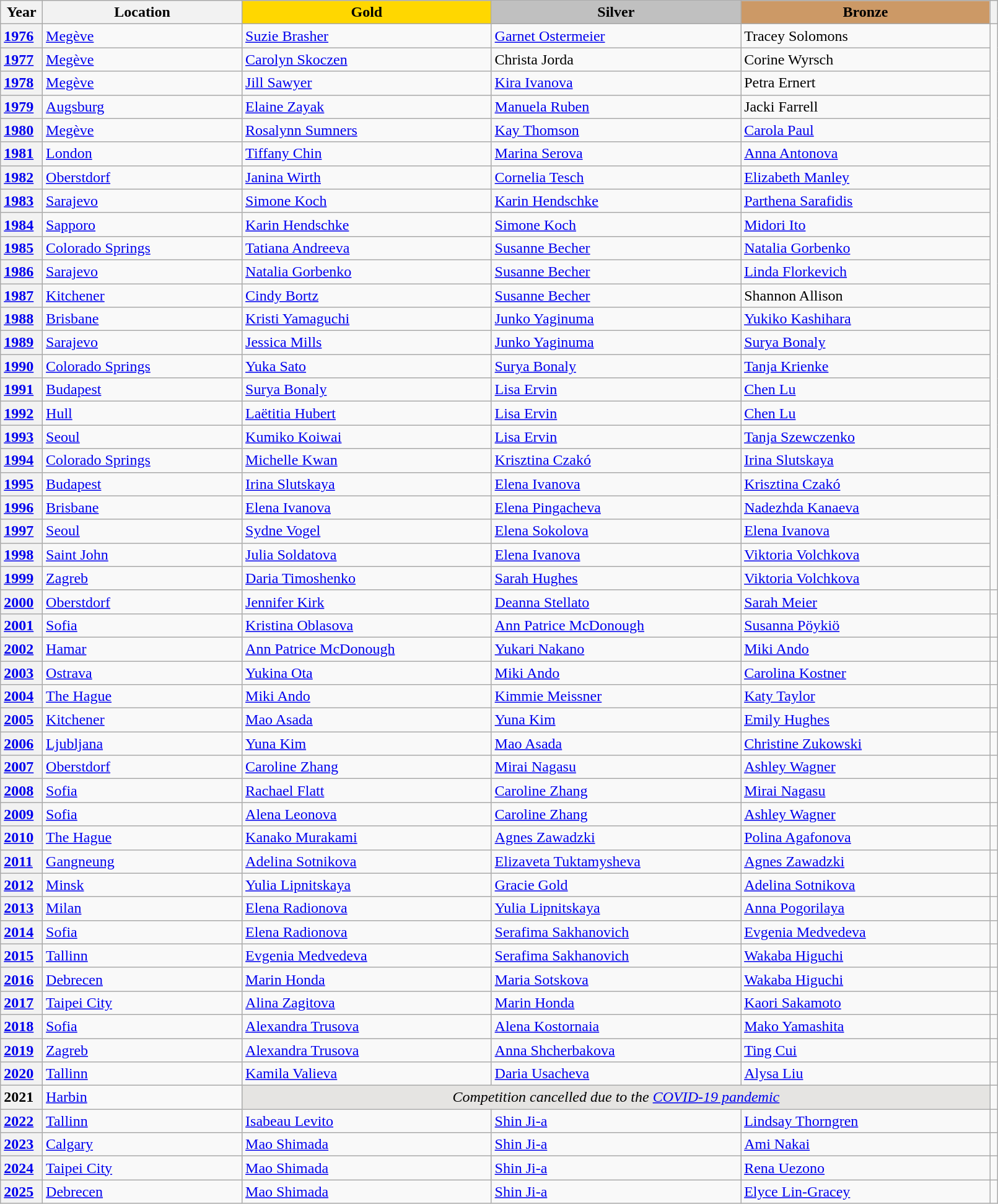<table class="wikitable unsortable" style="text-align:left; width:85%">
<tr>
<th scope="col" style="text-align:center">Year</th>
<th scope="col" style="text-align:center; width:20%">Location</th>
<th scope="col" style="text-align:center; width:25%; background:gold">Gold</th>
<th scope="col" style="text-align:center; width:25%; background:silver">Silver</th>
<th scope="col" style="text-align:center; width:25%; background:#c96">Bronze</th>
<th scope="col" style="text-align:center"></th>
</tr>
<tr>
<th scope="row" style="text-align:left"><a href='#'>1976</a></th>
<td> <a href='#'>Megève</a></td>
<td> <a href='#'>Suzie Brasher</a></td>
<td> <a href='#'>Garnet Ostermeier</a></td>
<td> Tracey Solomons</td>
<td rowspan="24"></td>
</tr>
<tr>
<th scope="row" style="text-align:left"><a href='#'>1977</a></th>
<td> <a href='#'>Megève</a></td>
<td> <a href='#'>Carolyn Skoczen</a></td>
<td> Christa Jorda</td>
<td> Corine Wyrsch</td>
</tr>
<tr>
<th scope="row" style="text-align:left"><a href='#'>1978</a></th>
<td> <a href='#'>Megève</a></td>
<td> <a href='#'>Jill Sawyer</a></td>
<td> <a href='#'>Kira Ivanova</a></td>
<td> Petra Ernert</td>
</tr>
<tr>
<th scope="row" style="text-align:left"><a href='#'>1979</a></th>
<td> <a href='#'>Augsburg</a></td>
<td> <a href='#'>Elaine Zayak</a></td>
<td> <a href='#'>Manuela Ruben</a></td>
<td> Jacki Farrell</td>
</tr>
<tr>
<th scope="row" style="text-align:left"><a href='#'>1980</a></th>
<td> <a href='#'>Megève</a></td>
<td> <a href='#'>Rosalynn Sumners</a></td>
<td> <a href='#'>Kay Thomson</a></td>
<td> <a href='#'>Carola Paul</a></td>
</tr>
<tr>
<th scope="row" style="text-align:left"><a href='#'>1981</a></th>
<td> <a href='#'>London</a></td>
<td> <a href='#'>Tiffany Chin</a></td>
<td> <a href='#'>Marina Serova</a></td>
<td> <a href='#'>Anna Antonova</a></td>
</tr>
<tr>
<th scope="row" style="text-align:left"><a href='#'>1982</a></th>
<td> <a href='#'>Oberstdorf</a></td>
<td> <a href='#'>Janina Wirth</a></td>
<td> <a href='#'>Cornelia Tesch</a></td>
<td> <a href='#'>Elizabeth Manley</a></td>
</tr>
<tr>
<th scope="row" style="text-align:left"><a href='#'>1983</a></th>
<td> <a href='#'>Sarajevo</a></td>
<td> <a href='#'>Simone Koch</a></td>
<td> <a href='#'>Karin Hendschke</a></td>
<td> <a href='#'>Parthena Sarafidis</a></td>
</tr>
<tr>
<th scope="row" style="text-align:left"><a href='#'>1984</a></th>
<td> <a href='#'>Sapporo</a></td>
<td> <a href='#'>Karin Hendschke</a></td>
<td> <a href='#'>Simone Koch</a></td>
<td> <a href='#'>Midori Ito</a></td>
</tr>
<tr>
<th scope="row" style="text-align:left"><a href='#'>1985</a></th>
<td> <a href='#'>Colorado Springs</a></td>
<td> <a href='#'>Tatiana Andreeva</a></td>
<td> <a href='#'>Susanne Becher</a></td>
<td> <a href='#'>Natalia Gorbenko</a></td>
</tr>
<tr>
<th scope="row" style="text-align:left"><a href='#'>1986</a></th>
<td> <a href='#'>Sarajevo</a></td>
<td> <a href='#'>Natalia Gorbenko</a></td>
<td> <a href='#'>Susanne Becher</a></td>
<td> <a href='#'>Linda Florkevich</a></td>
</tr>
<tr>
<th scope="row" style="text-align:left"><a href='#'>1987</a></th>
<td> <a href='#'>Kitchener</a></td>
<td> <a href='#'>Cindy Bortz</a></td>
<td> <a href='#'>Susanne Becher</a></td>
<td> Shannon Allison</td>
</tr>
<tr>
<th scope="row" style="text-align:left"><a href='#'>1988</a></th>
<td> <a href='#'>Brisbane</a></td>
<td> <a href='#'>Kristi Yamaguchi</a></td>
<td> <a href='#'>Junko Yaginuma</a></td>
<td> <a href='#'>Yukiko Kashihara</a></td>
</tr>
<tr>
<th scope="row" style="text-align:left"><a href='#'>1989</a></th>
<td> <a href='#'>Sarajevo</a></td>
<td> <a href='#'>Jessica Mills</a></td>
<td> <a href='#'>Junko Yaginuma</a></td>
<td> <a href='#'>Surya Bonaly</a></td>
</tr>
<tr>
<th scope="row" style="text-align:left"><a href='#'>1990</a></th>
<td> <a href='#'>Colorado Springs</a></td>
<td> <a href='#'>Yuka Sato</a></td>
<td> <a href='#'>Surya Bonaly</a></td>
<td> <a href='#'>Tanja Krienke</a></td>
</tr>
<tr>
<th scope="row" style="text-align:left"><a href='#'>1991</a></th>
<td> <a href='#'>Budapest</a></td>
<td> <a href='#'>Surya Bonaly</a></td>
<td> <a href='#'>Lisa Ervin</a></td>
<td> <a href='#'>Chen Lu</a></td>
</tr>
<tr>
<th scope="row" style="text-align:left"><a href='#'>1992</a></th>
<td> <a href='#'>Hull</a></td>
<td> <a href='#'>Laëtitia Hubert</a></td>
<td> <a href='#'>Lisa Ervin</a></td>
<td> <a href='#'>Chen Lu</a></td>
</tr>
<tr>
<th scope="row" style="text-align:left"><a href='#'>1993</a></th>
<td> <a href='#'>Seoul</a></td>
<td> <a href='#'>Kumiko Koiwai</a></td>
<td> <a href='#'>Lisa Ervin</a></td>
<td> <a href='#'>Tanja Szewczenko</a></td>
</tr>
<tr>
<th scope="row" style="text-align:left"><a href='#'>1994</a></th>
<td> <a href='#'>Colorado Springs</a></td>
<td> <a href='#'>Michelle Kwan</a></td>
<td> <a href='#'>Krisztina Czakó</a></td>
<td> <a href='#'>Irina Slutskaya</a></td>
</tr>
<tr>
<th scope="row" style="text-align:left"><a href='#'>1995</a></th>
<td> <a href='#'>Budapest</a></td>
<td> <a href='#'>Irina Slutskaya</a></td>
<td> <a href='#'>Elena Ivanova</a></td>
<td> <a href='#'>Krisztina Czakó</a></td>
</tr>
<tr>
<th scope="row" style="text-align:left"><a href='#'>1996</a></th>
<td> <a href='#'>Brisbane</a></td>
<td> <a href='#'>Elena Ivanova</a></td>
<td> <a href='#'>Elena Pingacheva</a></td>
<td> <a href='#'>Nadezhda Kanaeva</a></td>
</tr>
<tr>
<th scope="row" style="text-align:left"><a href='#'>1997</a></th>
<td> <a href='#'>Seoul</a></td>
<td> <a href='#'>Sydne Vogel</a></td>
<td> <a href='#'>Elena Sokolova</a></td>
<td> <a href='#'>Elena Ivanova</a></td>
</tr>
<tr>
<th scope="row" style="text-align:left"><a href='#'>1998</a></th>
<td> <a href='#'>Saint John</a></td>
<td> <a href='#'>Julia Soldatova</a></td>
<td> <a href='#'>Elena Ivanova</a></td>
<td> <a href='#'>Viktoria Volchkova</a></td>
</tr>
<tr>
<th scope="row" style="text-align:left"><a href='#'>1999</a></th>
<td> <a href='#'>Zagreb</a></td>
<td> <a href='#'>Daria Timoshenko</a></td>
<td> <a href='#'>Sarah Hughes</a></td>
<td> <a href='#'>Viktoria Volchkova</a></td>
</tr>
<tr>
<th scope="row" style="text-align:left"><a href='#'>2000</a></th>
<td> <a href='#'>Oberstdorf</a></td>
<td> <a href='#'>Jennifer Kirk</a></td>
<td> <a href='#'>Deanna Stellato</a></td>
<td> <a href='#'>Sarah Meier</a></td>
<td></td>
</tr>
<tr>
<th scope="row" style="text-align:left"><a href='#'>2001</a></th>
<td> <a href='#'>Sofia</a></td>
<td> <a href='#'>Kristina Oblasova</a></td>
<td> <a href='#'>Ann Patrice McDonough</a></td>
<td> <a href='#'>Susanna Pöykiö</a></td>
<td></td>
</tr>
<tr>
<th scope="row" style="text-align:left"><a href='#'>2002</a></th>
<td> <a href='#'>Hamar</a></td>
<td> <a href='#'>Ann Patrice McDonough</a></td>
<td> <a href='#'>Yukari Nakano</a></td>
<td> <a href='#'>Miki Ando</a></td>
<td></td>
</tr>
<tr>
<th scope="row" style="text-align:left"><a href='#'>2003</a></th>
<td> <a href='#'>Ostrava</a></td>
<td> <a href='#'>Yukina Ota</a></td>
<td> <a href='#'>Miki Ando</a></td>
<td> <a href='#'>Carolina Kostner</a></td>
<td></td>
</tr>
<tr>
<th scope="row" style="text-align:left"><a href='#'>2004</a></th>
<td> <a href='#'>The Hague</a></td>
<td> <a href='#'>Miki Ando</a></td>
<td> <a href='#'>Kimmie Meissner</a></td>
<td> <a href='#'>Katy Taylor</a></td>
<td></td>
</tr>
<tr>
<th scope="row" style="text-align:left"><a href='#'>2005</a></th>
<td> <a href='#'>Kitchener</a></td>
<td> <a href='#'>Mao Asada</a></td>
<td> <a href='#'>Yuna Kim</a></td>
<td> <a href='#'>Emily Hughes</a></td>
<td></td>
</tr>
<tr>
<th scope="row" style="text-align:left"><a href='#'>2006</a></th>
<td> <a href='#'>Ljubljana</a></td>
<td> <a href='#'>Yuna Kim</a></td>
<td> <a href='#'>Mao Asada</a></td>
<td> <a href='#'>Christine Zukowski</a></td>
<td></td>
</tr>
<tr>
<th scope="row" style="text-align:left"><a href='#'>2007</a></th>
<td> <a href='#'>Oberstdorf</a></td>
<td> <a href='#'>Caroline Zhang</a></td>
<td> <a href='#'>Mirai Nagasu</a></td>
<td> <a href='#'>Ashley Wagner</a></td>
<td></td>
</tr>
<tr>
<th scope="row" style="text-align:left"><a href='#'>2008</a></th>
<td> <a href='#'>Sofia</a></td>
<td> <a href='#'>Rachael Flatt</a></td>
<td> <a href='#'>Caroline Zhang</a></td>
<td> <a href='#'>Mirai Nagasu</a></td>
<td></td>
</tr>
<tr>
<th scope="row" style="text-align:left"><a href='#'>2009</a></th>
<td> <a href='#'>Sofia</a></td>
<td> <a href='#'>Alena Leonova</a></td>
<td> <a href='#'>Caroline Zhang</a></td>
<td> <a href='#'>Ashley Wagner</a></td>
<td></td>
</tr>
<tr>
<th scope="row" style="text-align:left"><a href='#'>2010</a></th>
<td> <a href='#'>The Hague</a></td>
<td> <a href='#'>Kanako Murakami</a></td>
<td> <a href='#'>Agnes Zawadzki</a></td>
<td> <a href='#'>Polina Agafonova</a></td>
<td></td>
</tr>
<tr>
<th scope="row" style="text-align:left"><a href='#'>2011</a></th>
<td> <a href='#'>Gangneung</a></td>
<td> <a href='#'>Adelina Sotnikova</a></td>
<td> <a href='#'>Elizaveta Tuktamysheva</a></td>
<td> <a href='#'>Agnes Zawadzki</a></td>
<td></td>
</tr>
<tr>
<th scope="row" style="text-align:left"><a href='#'>2012</a></th>
<td> <a href='#'>Minsk</a></td>
<td> <a href='#'>Yulia Lipnitskaya</a></td>
<td> <a href='#'>Gracie Gold</a></td>
<td> <a href='#'>Adelina Sotnikova</a></td>
<td></td>
</tr>
<tr>
<th scope="row" style="text-align:left"><a href='#'>2013</a></th>
<td> <a href='#'>Milan</a></td>
<td> <a href='#'>Elena Radionova</a></td>
<td> <a href='#'>Yulia Lipnitskaya</a></td>
<td> <a href='#'>Anna Pogorilaya</a></td>
<td></td>
</tr>
<tr>
<th scope="row" style="text-align:left"><a href='#'>2014</a></th>
<td> <a href='#'>Sofia</a></td>
<td> <a href='#'>Elena Radionova</a></td>
<td> <a href='#'>Serafima Sakhanovich</a></td>
<td> <a href='#'>Evgenia Medvedeva</a></td>
<td></td>
</tr>
<tr>
<th scope="row" style="text-align:left"><a href='#'>2015</a></th>
<td> <a href='#'>Tallinn</a></td>
<td> <a href='#'>Evgenia Medvedeva</a></td>
<td> <a href='#'>Serafima Sakhanovich</a></td>
<td> <a href='#'>Wakaba Higuchi</a></td>
<td></td>
</tr>
<tr>
<th scope="row" style="text-align:left"><a href='#'>2016</a></th>
<td> <a href='#'>Debrecen</a></td>
<td> <a href='#'>Marin Honda</a></td>
<td> <a href='#'>Maria Sotskova</a></td>
<td> <a href='#'>Wakaba Higuchi</a></td>
<td></td>
</tr>
<tr>
<th scope="row" style="text-align:left"><a href='#'>2017</a></th>
<td> <a href='#'>Taipei City</a></td>
<td> <a href='#'>Alina Zagitova</a></td>
<td> <a href='#'>Marin Honda</a></td>
<td> <a href='#'>Kaori Sakamoto</a></td>
<td></td>
</tr>
<tr>
<th scope="row" style="text-align:left"><a href='#'>2018</a></th>
<td> <a href='#'>Sofia</a></td>
<td> <a href='#'>Alexandra Trusova</a></td>
<td> <a href='#'>Alena Kostornaia</a></td>
<td> <a href='#'>Mako Yamashita</a></td>
<td></td>
</tr>
<tr>
<th scope="row" style="text-align:left"><a href='#'>2019</a></th>
<td> <a href='#'>Zagreb</a></td>
<td> <a href='#'>Alexandra Trusova</a></td>
<td> <a href='#'>Anna Shcherbakova</a></td>
<td> <a href='#'>Ting Cui</a></td>
<td></td>
</tr>
<tr>
<th scope="row" style="text-align:left"><a href='#'>2020</a></th>
<td> <a href='#'>Tallinn</a></td>
<td> <a href='#'>Kamila Valieva</a></td>
<td> <a href='#'>Daria Usacheva</a></td>
<td> <a href='#'>Alysa Liu</a></td>
<td></td>
</tr>
<tr>
<th scope="row" style="text-align:left">2021</th>
<td> <a href='#'>Harbin</a></td>
<td colspan="3" align="center" bgcolor="e5e4e2"><em>Competition cancelled due to the <a href='#'>COVID-19 pandemic</a></em></td>
<td></td>
</tr>
<tr>
<th scope="row" style="text-align:left"><a href='#'>2022</a></th>
<td> <a href='#'>Tallinn</a></td>
<td> <a href='#'>Isabeau Levito</a></td>
<td> <a href='#'>Shin Ji-a</a></td>
<td> <a href='#'>Lindsay Thorngren</a></td>
<td></td>
</tr>
<tr>
<th scope="row" style="text-align:left"><a href='#'>2023</a></th>
<td> <a href='#'>Calgary</a></td>
<td> <a href='#'>Mao Shimada</a></td>
<td> <a href='#'>Shin Ji-a</a></td>
<td> <a href='#'>Ami Nakai</a></td>
<td></td>
</tr>
<tr>
<th scope="row" style="text-align:left"><a href='#'>2024</a></th>
<td> <a href='#'>Taipei City</a></td>
<td> <a href='#'>Mao Shimada</a></td>
<td> <a href='#'>Shin Ji-a</a></td>
<td> <a href='#'>Rena Uezono</a></td>
<td></td>
</tr>
<tr>
<th scope="row" style="text-align:left"><a href='#'>2025</a></th>
<td> <a href='#'>Debrecen</a></td>
<td> <a href='#'>Mao Shimada</a></td>
<td> <a href='#'>Shin Ji-a</a></td>
<td> <a href='#'>Elyce Lin-Gracey</a></td>
<td></td>
</tr>
</table>
